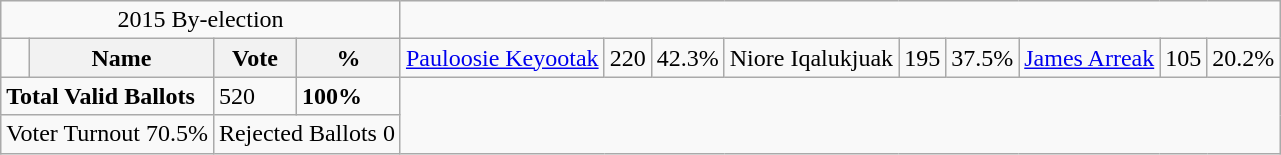<table class="wikitable">
<tr>
<td colspan=4 align=center>2015 By-election</td>
</tr>
<tr>
<td></td>
<th><strong>Name </strong></th>
<th><strong>Vote</strong></th>
<th><strong>%</strong><br></th>
<td><a href='#'>Pauloosie Keyootak</a></td>
<td>220</td>
<td>42.3%<br></td>
<td>Niore Iqalukjuak</td>
<td>195</td>
<td>37.5%<br></td>
<td><a href='#'>James Arreak</a></td>
<td>105</td>
<td>20.2%</td>
</tr>
<tr>
<td colspan=2><strong>Total Valid Ballots</strong></td>
<td>520</td>
<td><strong>100%</strong></td>
</tr>
<tr>
<td colspan=2 align=center>Voter Turnout 70.5%</td>
<td colspan=2 align=center>Rejected Ballots 0</td>
</tr>
</table>
